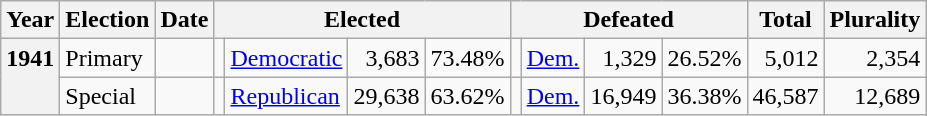<table class="wikitable">
<tr>
<th>Year</th>
<th>Election</th>
<th>Date</th>
<th colspan="4">Elected</th>
<th colspan="4">Defeated</th>
<th>Total</th>
<th>Plurality</th>
</tr>
<tr>
<th rowspan="2" valign="top">1941</th>
<td valign="top">Primary</td>
<td valign="top"></td>
<td valign="top"></td>
<td valign="top" ><a href='#'>Democratic</a></td>
<td align="right" valign="top">3,683</td>
<td align="right" valign="top">73.48%</td>
<td valign="top"></td>
<td valign="top" ><a href='#'>Dem.</a></td>
<td align="right" valign="top">1,329</td>
<td align="right" valign="top">26.52%</td>
<td align="right" valign="top">5,012</td>
<td align="right" valign="top">2,354</td>
</tr>
<tr>
<td valign="top">Special</td>
<td valign="top"></td>
<td valign="top"></td>
<td valign="top" ><a href='#'>Republican</a></td>
<td align="right" valign="top">29,638</td>
<td align="right" valign="top">63.62%</td>
<td valign="top"></td>
<td valign="top" ><a href='#'>Dem.</a></td>
<td align="right" valign="top">16,949</td>
<td align="right" valign="top">36.38%</td>
<td align="right" valign="top">46,587</td>
<td align="right" valign="top">12,689</td>
</tr>
</table>
